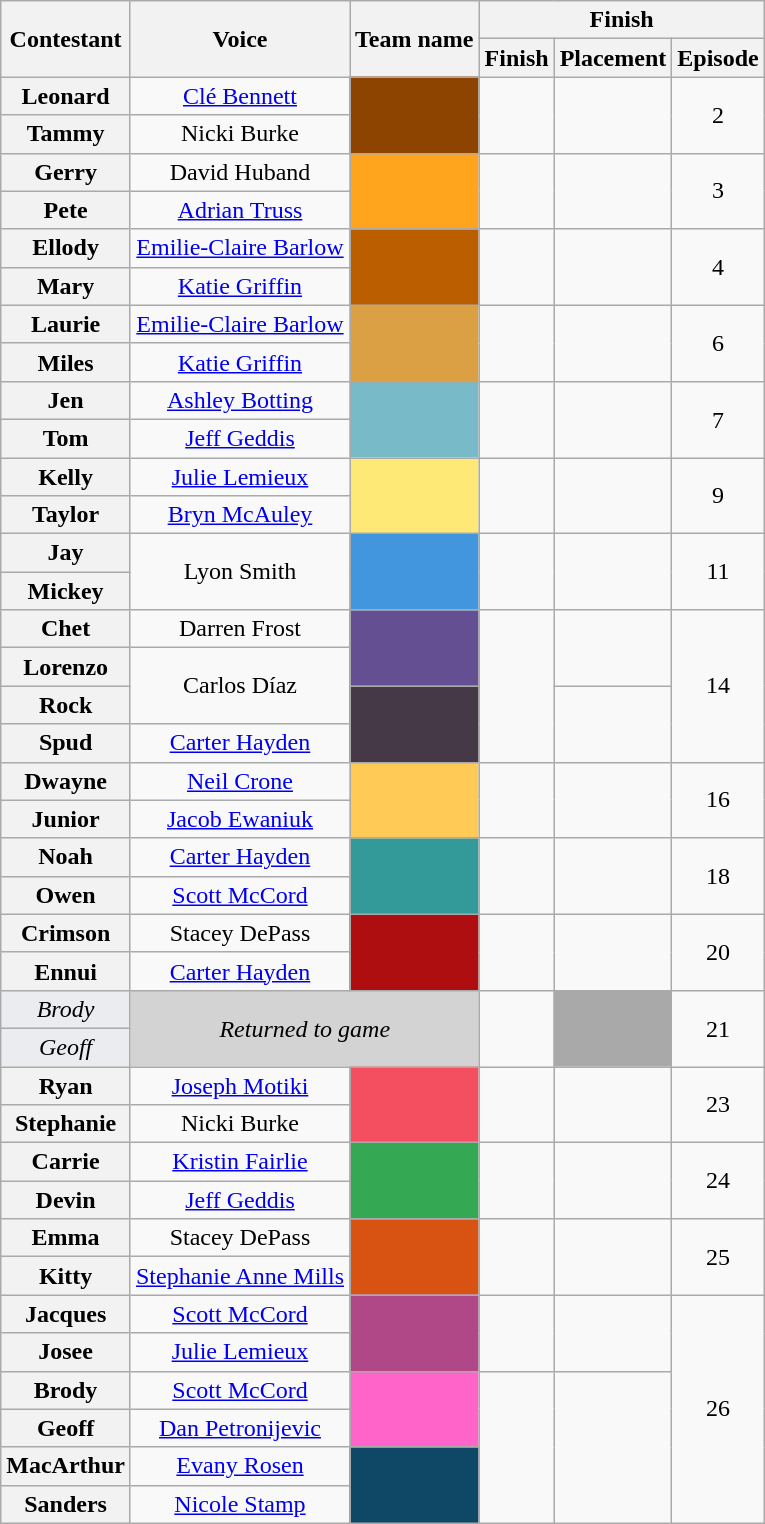<table class="wikitable sortable" style="text-align:center;">
<tr>
<th rowspan="2" scope="col">Contestant</th>
<th rowspan="2" class="unsortable">Voice</th>
<th rowspan="2" class="unsortable" scope="col">Team name</th>
<th colspan="4" scope="col">Finish</th>
</tr>
<tr>
<th>Finish</th>
<th>Placement</th>
<th>Episode</th>
</tr>
<tr>
<th scope="row">Leonard</th>
<td><a href='#'>Clé Bennett</a></td>
<td rowspan="2" bgcolor=#8d4400></td>
<td rowspan="2"></td>
<td rowspan="2"></td>
<td rowspan="2">2</td>
</tr>
<tr>
<th scope="row">Tammy</th>
<td>Nicki Burke</td>
</tr>
<tr>
<th scope="row">Gerry</th>
<td>David Huband</td>
<td rowspan="2" bgcolor=#ffa41c></td>
<td rowspan="2"></td>
<td rowspan="2"></td>
<td rowspan="2">3</td>
</tr>
<tr>
<th scope="row">Pete</th>
<td><a href='#'>Adrian Truss</a></td>
</tr>
<tr>
<th scope="row">Ellody</th>
<td><a href='#'>Emilie-Claire Barlow</a></td>
<td rowspan="2" bgcolor=#bb5e00></td>
<td rowspan="2"></td>
<td rowspan="2"></td>
<td rowspan="2">4</td>
</tr>
<tr>
<th scope="row">Mary</th>
<td><a href='#'>Katie Griffin</a></td>
</tr>
<tr>
<th scope="row">Laurie</th>
<td><a href='#'>Emilie-Claire Barlow</a></td>
<td rowspan="2" bgcolor=#db9f44></td>
<td rowspan="2"></td>
<td rowspan="2"></td>
<td rowspan="2">6</td>
</tr>
<tr>
<th scope="row">Miles</th>
<td><a href='#'>Katie Griffin</a></td>
</tr>
<tr>
<th scope="row">Jen</th>
<td><a href='#'>Ashley Botting</a></td>
<td rowspan="2" bgcolor=#79bac8></td>
<td rowspan="2"></td>
<td rowspan="2"></td>
<td rowspan="2">7</td>
</tr>
<tr>
<th scope="row">Tom</th>
<td><a href='#'>Jeff Geddis</a></td>
</tr>
<tr>
<th scope="row">Kelly</th>
<td><a href='#'>Julie Lemieux</a></td>
<td rowspan="2" bgcolor=#ffe976></td>
<td rowspan="2"></td>
<td rowspan="2"></td>
<td rowspan="2">9</td>
</tr>
<tr>
<th scope="row">Taylor</th>
<td><a href='#'>Bryn McAuley</a></td>
</tr>
<tr>
<th scope="row">Jay</th>
<td rowspan="2">Lyon Smith</td>
<td rowspan="2" bgcolor=#4296de></td>
<td rowspan="2"></td>
<td rowspan="2"></td>
<td rowspan="2">11</td>
</tr>
<tr>
<th scope="row">Mickey</th>
</tr>
<tr>
<th scope="row">Chet</th>
<td>Darren Frost</td>
<td rowspan="2" bgcolor=#644f92></td>
<td rowspan="4"></td>
<td rowspan="2"></td>
<td rowspan="4">14</td>
</tr>
<tr>
<th scope="row">Lorenzo</th>
<td rowspan="2">Carlos Díaz</td>
</tr>
<tr>
<th scope="row">Rock</th>
<td rowspan="2" bgcolor=#463947></td>
<td rowspan="2"></td>
</tr>
<tr>
<th scope="row">Spud</th>
<td><a href='#'>Carter Hayden</a></td>
</tr>
<tr>
<th scope="row">Dwayne</th>
<td><a href='#'>Neil Crone</a></td>
<td rowspan="2" bgcolor=#ffca55></td>
<td rowspan="2"></td>
<td rowspan="2"></td>
<td rowspan="2">16</td>
</tr>
<tr>
<th scope="row">Junior</th>
<td><a href='#'>Jacob Ewaniuk</a></td>
</tr>
<tr>
<th scope="row">Noah</th>
<td><a href='#'>Carter Hayden</a></td>
<td rowspan="2" bgcolor=#339999></td>
<td rowspan="2"></td>
<td rowspan="2"></td>
<td rowspan="2">18</td>
</tr>
<tr>
<th scope="row">Owen</th>
<td><a href='#'>Scott McCord</a></td>
</tr>
<tr>
<th scope="row">Crimson</th>
<td>Stacey DePass</td>
<td rowspan="2" bgcolor=#af0e11></td>
<td rowspan="2"></td>
<td rowspan="2"></td>
<td rowspan="2">20</td>
</tr>
<tr>
<th scope="row">Ennui</th>
<td><a href='#'>Carter Hayden</a></td>
</tr>
<tr>
<td bgcolor="#eaecf0" scope="row"><em>Brody</em></td>
<td rowspan="2" bgcolor="lightgrey" colspan="2"><em>Returned to game</em></td>
<td rowspan="2"></td>
<td bgcolor="darkgrey" rowspan="2"></td>
<td rowspan="2">21</td>
</tr>
<tr>
<td bgcolor="eaecf0" scope="row"><em>Geoff</em></td>
</tr>
<tr>
<th scope="row">Ryan</th>
<td><a href='#'>Joseph Motiki</a></td>
<td rowspan="2" bgcolor=#f34f60></td>
<td rowspan="2"></td>
<td rowspan="2"></td>
<td rowspan="2">23</td>
</tr>
<tr>
<th scope="row">Stephanie</th>
<td>Nicki Burke</td>
</tr>
<tr>
<th scope="row">Carrie</th>
<td><a href='#'>Kristin Fairlie</a></td>
<td rowspan="2" bgcolor=#34a853></td>
<td rowspan="2"></td>
<td rowspan="2"></td>
<td rowspan="2">24</td>
</tr>
<tr>
<th scope="row">Devin</th>
<td><a href='#'>Jeff Geddis</a></td>
</tr>
<tr>
<th scope="row">Emma</th>
<td>Stacey DePass</td>
<td rowspan="2" bgcolor=#d85312></td>
<td rowspan="2"></td>
<td rowspan="2"></td>
<td rowspan="2">25</td>
</tr>
<tr>
<th scope="row">Kitty</th>
<td><a href='#'>Stephanie Anne Mills</a></td>
</tr>
<tr>
<th scope="row">Jacques</th>
<td><a href='#'>Scott McCord</a></td>
<td rowspan="2" bgcolor=#b04787></td>
<td rowspan="2"></td>
<td rowspan="2"></td>
<td rowspan="6">26</td>
</tr>
<tr>
<th scope="row">Josee</th>
<td><a href='#'>Julie Lemieux</a></td>
</tr>
<tr>
<th scope="row">Brody</th>
<td><a href='#'>Scott McCord</a></td>
<td rowspan="2" bgcolor=#ff64c9></td>
<td rowspan="4"></td>
<td rowspan="4"></td>
</tr>
<tr>
<th scope="row">Geoff</th>
<td><a href='#'>Dan Petronijevic</a></td>
</tr>
<tr>
<th scope="row">MacArthur</th>
<td><a href='#'>Evany Rosen</a></td>
<td rowspan="2" bgcolor=#0f4866></td>
</tr>
<tr>
<th scope="row">Sanders</th>
<td><a href='#'>Nicole Stamp</a></td>
</tr>
</table>
